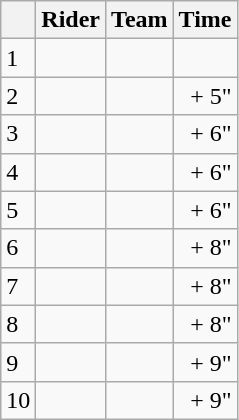<table class="wikitable">
<tr>
<th></th>
<th>Rider</th>
<th>Team</th>
<th>Time</th>
</tr>
<tr>
<td>1</td>
<td> </td>
<td></td>
<td align="right"></td>
</tr>
<tr>
<td>2</td>
<td> </td>
<td></td>
<td align="right">+ 5"</td>
</tr>
<tr>
<td>3</td>
<td></td>
<td></td>
<td align="right">+ 6"</td>
</tr>
<tr>
<td>4</td>
<td></td>
<td></td>
<td align="right">+ 6"</td>
</tr>
<tr>
<td>5</td>
<td></td>
<td></td>
<td align="right">+ 6"</td>
</tr>
<tr>
<td>6</td>
<td></td>
<td></td>
<td align="right">+ 8"</td>
</tr>
<tr>
<td>7</td>
<td></td>
<td></td>
<td align="right">+ 8"</td>
</tr>
<tr>
<td>8</td>
<td></td>
<td></td>
<td align="right">+ 8"</td>
</tr>
<tr>
<td>9</td>
<td></td>
<td></td>
<td align="right">+ 9"</td>
</tr>
<tr>
<td>10</td>
<td></td>
<td></td>
<td align="right">+ 9"</td>
</tr>
</table>
